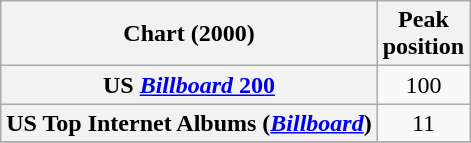<table class="wikitable sortable plainrowheaders">
<tr>
<th>Chart (2000)</th>
<th>Peak<br>position</th>
</tr>
<tr>
<th scope="row">US <a href='#'><em>Billboard</em> 200</a></th>
<td align="center">100</td>
</tr>
<tr>
<th scope="row">US Top Internet Albums (<em><a href='#'>Billboard</a></em>)</th>
<td align="center">11</td>
</tr>
<tr>
</tr>
</table>
